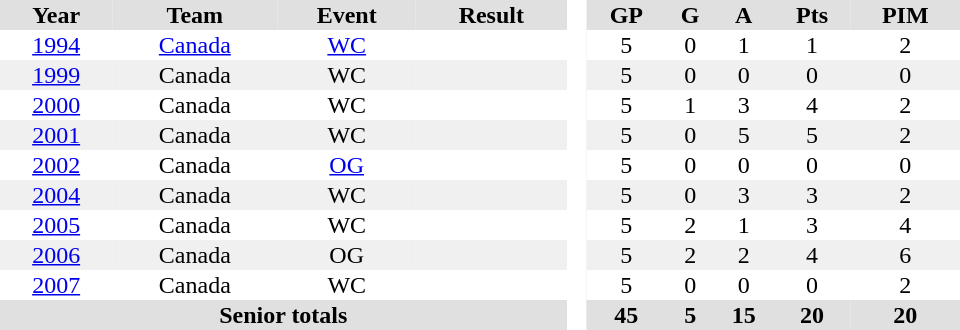<table border="0" cellpadding="1" cellspacing="0" style="text-align:center; width:40em">
<tr ALIGN="centre" bgcolor="#e0e0e0">
<th>Year</th>
<th>Team</th>
<th>Event</th>
<th>Result</th>
<th rowspan="99" bgcolor="#ffffff"> </th>
<th>GP</th>
<th>G</th>
<th>A</th>
<th>Pts</th>
<th>PIM</th>
</tr>
<tr>
<td><a href='#'>1994</a></td>
<td><a href='#'>Canada</a></td>
<td><a href='#'>WC</a></td>
<td></td>
<td>5</td>
<td>0</td>
<td>1</td>
<td>1</td>
<td>2</td>
</tr>
<tr style="background:#f0f0f0;">
<td><a href='#'>1999</a></td>
<td>Canada</td>
<td>WC</td>
<td></td>
<td>5</td>
<td>0</td>
<td>0</td>
<td>0</td>
<td>0</td>
</tr>
<tr>
<td><a href='#'>2000</a></td>
<td>Canada</td>
<td>WC</td>
<td></td>
<td>5</td>
<td>1</td>
<td>3</td>
<td>4</td>
<td>2</td>
</tr>
<tr style="background:#f0f0f0;">
<td><a href='#'>2001</a></td>
<td>Canada</td>
<td>WC</td>
<td></td>
<td>5</td>
<td>0</td>
<td>5</td>
<td>5</td>
<td>2</td>
</tr>
<tr>
<td><a href='#'>2002</a></td>
<td>Canada</td>
<td><a href='#'>OG</a></td>
<td></td>
<td>5</td>
<td>0</td>
<td>0</td>
<td>0</td>
<td>0</td>
</tr>
<tr style="background:#f0f0f0;">
<td><a href='#'>2004</a></td>
<td>Canada</td>
<td>WC</td>
<td></td>
<td>5</td>
<td>0</td>
<td>3</td>
<td>3</td>
<td>2</td>
</tr>
<tr>
<td><a href='#'>2005</a></td>
<td>Canada</td>
<td>WC</td>
<td></td>
<td>5</td>
<td>2</td>
<td>1</td>
<td>3</td>
<td>4</td>
</tr>
<tr style="background:#f0f0f0;">
<td><a href='#'>2006</a></td>
<td>Canada</td>
<td>OG</td>
<td></td>
<td>5</td>
<td>2</td>
<td>2</td>
<td>4</td>
<td>6</td>
</tr>
<tr>
<td><a href='#'>2007</a></td>
<td>Canada</td>
<td>WC</td>
<td></td>
<td>5</td>
<td>0</td>
<td>0</td>
<td>0</td>
<td>2</td>
</tr>
<tr style="background:#e0e0e0;">
<th colspan=4>Senior totals</th>
<th>45</th>
<th>5</th>
<th>15</th>
<th>20</th>
<th>20</th>
</tr>
</table>
